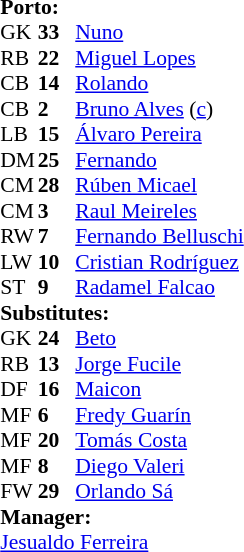<table style="font-size: 90%" cellspacing="0" cellpadding="0" align=center>
<tr>
<td colspan="4"><strong>Porto:</strong></td>
</tr>
<tr>
<th width=25></th>
<th width=25></th>
</tr>
<tr>
<td>GK</td>
<td><strong>33</strong></td>
<td> <a href='#'>Nuno</a></td>
</tr>
<tr>
<td>RB</td>
<td><strong>22</strong></td>
<td> <a href='#'>Miguel Lopes</a></td>
<td></td>
<td></td>
</tr>
<tr>
<td>CB</td>
<td><strong>14</strong></td>
<td> <a href='#'>Rolando</a></td>
</tr>
<tr>
<td>CB</td>
<td><strong>2</strong></td>
<td> <a href='#'>Bruno Alves</a> (<a href='#'>c</a>)</td>
<td></td>
</tr>
<tr>
<td>LB</td>
<td><strong>15</strong></td>
<td> <a href='#'>Álvaro Pereira</a></td>
</tr>
<tr>
<td>DM</td>
<td><strong>25</strong></td>
<td> <a href='#'>Fernando</a></td>
</tr>
<tr>
<td>CM</td>
<td><strong>28</strong></td>
<td> <a href='#'>Rúben Micael</a></td>
<td></td>
<td></td>
</tr>
<tr>
<td>CM</td>
<td><strong>3</strong></td>
<td> <a href='#'>Raul Meireles</a></td>
</tr>
<tr>
<td>RW</td>
<td><strong>7</strong></td>
<td> <a href='#'>Fernando Belluschi</a></td>
<td></td>
<td></td>
</tr>
<tr>
<td>LW</td>
<td><strong>10</strong></td>
<td> <a href='#'>Cristian Rodríguez</a></td>
</tr>
<tr>
<td>ST</td>
<td><strong>9</strong></td>
<td> <a href='#'>Radamel Falcao</a></td>
</tr>
<tr>
<td colspan=3><strong>Substitutes:</strong></td>
</tr>
<tr>
<td>GK</td>
<td><strong>24</strong></td>
<td> <a href='#'>Beto</a></td>
</tr>
<tr>
<td>RB</td>
<td><strong>13</strong></td>
<td> <a href='#'>Jorge Fucile</a></td>
<td></td>
<td></td>
</tr>
<tr>
<td>DF</td>
<td><strong>16</strong></td>
<td> <a href='#'>Maicon</a></td>
</tr>
<tr>
<td>MF</td>
<td><strong>6</strong></td>
<td> <a href='#'>Fredy Guarín</a></td>
</tr>
<tr>
<td>MF</td>
<td><strong>20</strong></td>
<td> <a href='#'>Tomás Costa</a></td>
</tr>
<tr>
<td>MF</td>
<td><strong>8</strong></td>
<td> <a href='#'>Diego Valeri</a></td>
<td></td>
<td></td>
</tr>
<tr>
<td>FW</td>
<td><strong>29</strong></td>
<td> <a href='#'>Orlando Sá</a></td>
<td></td>
<td></td>
</tr>
<tr>
<td colspan=3><strong>Manager:</strong></td>
</tr>
<tr>
<td colspan=4> <a href='#'>Jesualdo Ferreira</a></td>
</tr>
</table>
